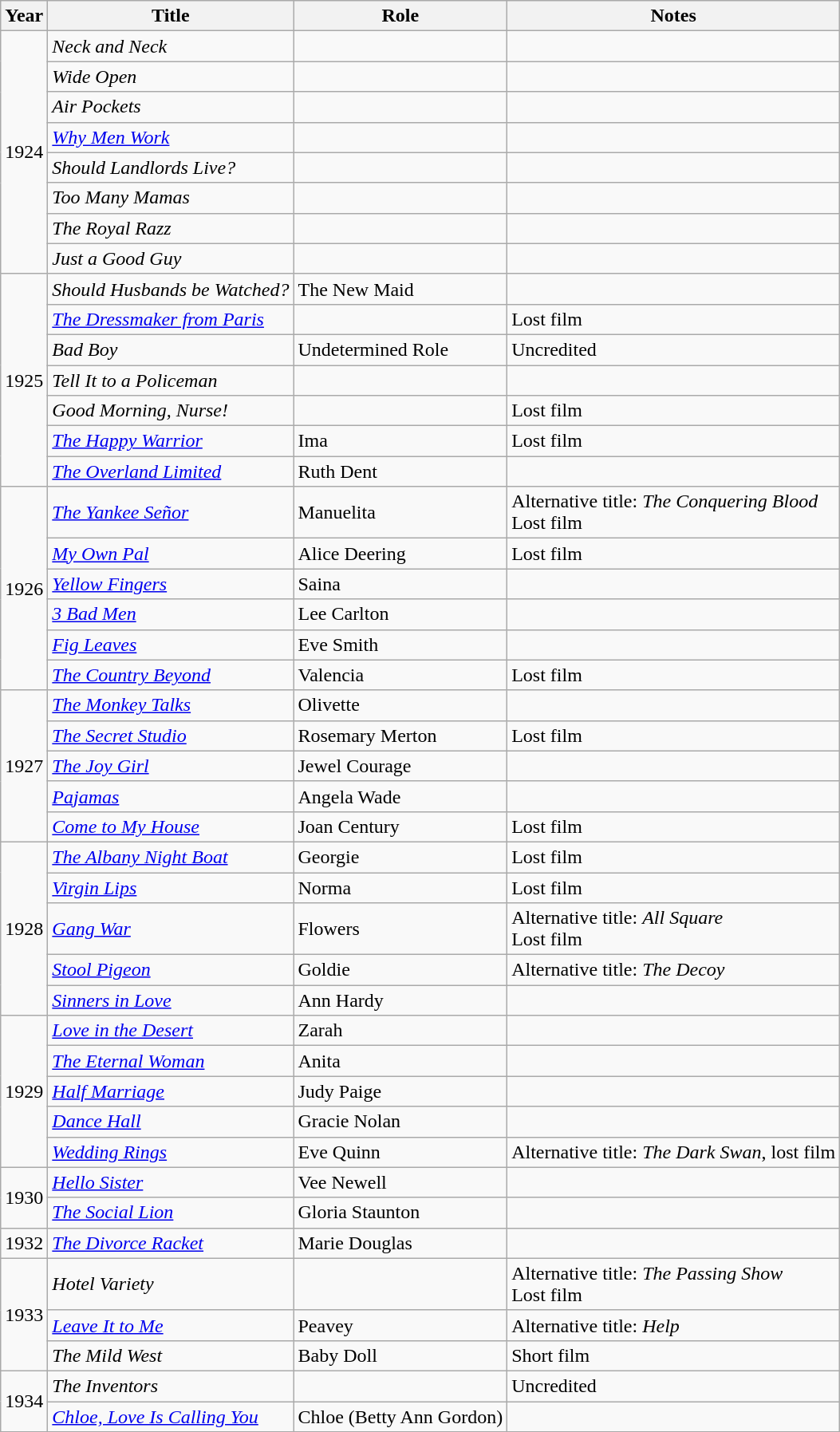<table class="wikitable sortable">
<tr>
<th>Year</th>
<th>Title</th>
<th>Role</th>
<th class="unsortable">Notes</th>
</tr>
<tr>
<td rowspan=8>1924</td>
<td><em>Neck and Neck</em></td>
<td></td>
<td></td>
</tr>
<tr>
<td><em>Wide Open</em></td>
<td></td>
<td></td>
</tr>
<tr>
<td><em>Air Pockets</em></td>
<td></td>
<td></td>
</tr>
<tr>
<td><em><a href='#'>Why Men Work</a></em></td>
<td></td>
<td></td>
</tr>
<tr>
<td><em>Should Landlords Live?</em></td>
<td></td>
<td></td>
</tr>
<tr>
<td><em>Too Many Mamas</em></td>
<td></td>
<td></td>
</tr>
<tr>
<td><em>The Royal Razz</em></td>
<td></td>
<td></td>
</tr>
<tr>
<td><em>Just a Good Guy</em></td>
<td></td>
<td></td>
</tr>
<tr>
<td rowspan=7>1925</td>
<td><em>Should Husbands be Watched?</em></td>
<td>The New Maid</td>
<td></td>
</tr>
<tr>
<td><em><a href='#'>The Dressmaker from Paris</a></em></td>
<td></td>
<td>Lost film</td>
</tr>
<tr>
<td><em>Bad Boy</em></td>
<td>Undetermined Role</td>
<td>Uncredited</td>
</tr>
<tr>
<td><em>Tell It to a Policeman</em></td>
<td></td>
<td></td>
</tr>
<tr>
<td><em>Good Morning, Nurse!</em></td>
<td></td>
<td>Lost film</td>
</tr>
<tr>
<td><em><a href='#'>The Happy Warrior</a></em></td>
<td>Ima</td>
<td>Lost film</td>
</tr>
<tr>
<td><em><a href='#'>The Overland Limited</a></em></td>
<td>Ruth Dent</td>
<td></td>
</tr>
<tr>
<td rowspan=6>1926</td>
<td><em><a href='#'>The Yankee Señor</a></em></td>
<td>Manuelita</td>
<td>Alternative title: <em>The Conquering Blood</em><br>Lost film</td>
</tr>
<tr>
<td><em><a href='#'>My Own Pal</a></em></td>
<td>Alice Deering</td>
<td>Lost film</td>
</tr>
<tr>
<td><em><a href='#'>Yellow Fingers</a></em></td>
<td>Saina</td>
<td></td>
</tr>
<tr>
<td><em><a href='#'>3 Bad Men</a></em></td>
<td>Lee Carlton</td>
<td></td>
</tr>
<tr>
<td><em><a href='#'>Fig Leaves</a></em></td>
<td>Eve Smith</td>
<td></td>
</tr>
<tr>
<td><em><a href='#'>The Country Beyond</a></em></td>
<td>Valencia</td>
<td>Lost film</td>
</tr>
<tr>
<td rowspan=5>1927</td>
<td><em><a href='#'>The Monkey Talks</a></em></td>
<td>Olivette</td>
<td></td>
</tr>
<tr>
<td><em><a href='#'>The Secret Studio</a></em></td>
<td>Rosemary Merton</td>
<td>Lost film</td>
</tr>
<tr>
<td><em><a href='#'>The Joy Girl</a></em></td>
<td>Jewel Courage</td>
<td></td>
</tr>
<tr>
<td><em><a href='#'>Pajamas</a></em></td>
<td>Angela Wade</td>
<td></td>
</tr>
<tr>
<td><em><a href='#'>Come to My House</a></em></td>
<td>Joan Century</td>
<td>Lost film</td>
</tr>
<tr>
<td rowspan=5>1928</td>
<td><em><a href='#'>The Albany Night Boat</a></em></td>
<td>Georgie</td>
<td>Lost film</td>
</tr>
<tr>
<td><em><a href='#'>Virgin Lips</a></em></td>
<td>Norma</td>
<td>Lost film</td>
</tr>
<tr>
<td><em><a href='#'>Gang War</a></em></td>
<td>Flowers</td>
<td>Alternative title: <em>All Square</em><br>Lost film</td>
</tr>
<tr>
<td><em><a href='#'>Stool Pigeon</a></em></td>
<td>Goldie</td>
<td>Alternative title: <em>The Decoy</em></td>
</tr>
<tr>
<td><em><a href='#'>Sinners in Love</a></em></td>
<td>Ann Hardy</td>
<td></td>
</tr>
<tr>
<td rowspan=5>1929</td>
<td><em><a href='#'>Love in the Desert</a></em></td>
<td>Zarah</td>
<td></td>
</tr>
<tr>
<td><em><a href='#'>The Eternal Woman</a></em></td>
<td>Anita</td>
<td></td>
</tr>
<tr>
<td><em><a href='#'>Half Marriage</a></em></td>
<td>Judy Paige</td>
<td></td>
</tr>
<tr>
<td><em><a href='#'>Dance Hall</a></em></td>
<td>Gracie Nolan</td>
<td></td>
</tr>
<tr>
<td><em><a href='#'>Wedding Rings</a></em></td>
<td>Eve Quinn</td>
<td>Alternative title: <em>The Dark Swan</em>, lost film</td>
</tr>
<tr>
<td rowspan=2>1930</td>
<td><em><a href='#'>Hello Sister</a></em></td>
<td>Vee Newell</td>
<td></td>
</tr>
<tr>
<td><em><a href='#'>The Social Lion</a></em></td>
<td>Gloria Staunton</td>
<td></td>
</tr>
<tr>
<td>1932</td>
<td><em><a href='#'>The Divorce Racket</a></em></td>
<td>Marie Douglas</td>
<td></td>
</tr>
<tr>
<td rowspan=3>1933</td>
<td><em>Hotel Variety</em></td>
<td></td>
<td>Alternative title: <em>The Passing Show</em><br>Lost film</td>
</tr>
<tr>
<td><em><a href='#'>Leave It to Me</a></em></td>
<td>Peavey</td>
<td>Alternative title: <em>Help</em></td>
</tr>
<tr>
<td><em>The Mild West</em></td>
<td>Baby Doll</td>
<td>Short film</td>
</tr>
<tr>
<td rowspan=2>1934</td>
<td><em>The Inventors</em></td>
<td></td>
<td>Uncredited</td>
</tr>
<tr>
<td><em><a href='#'>Chloe, Love Is Calling You</a></em></td>
<td>Chloe (Betty Ann Gordon)</td>
<td></td>
</tr>
</table>
